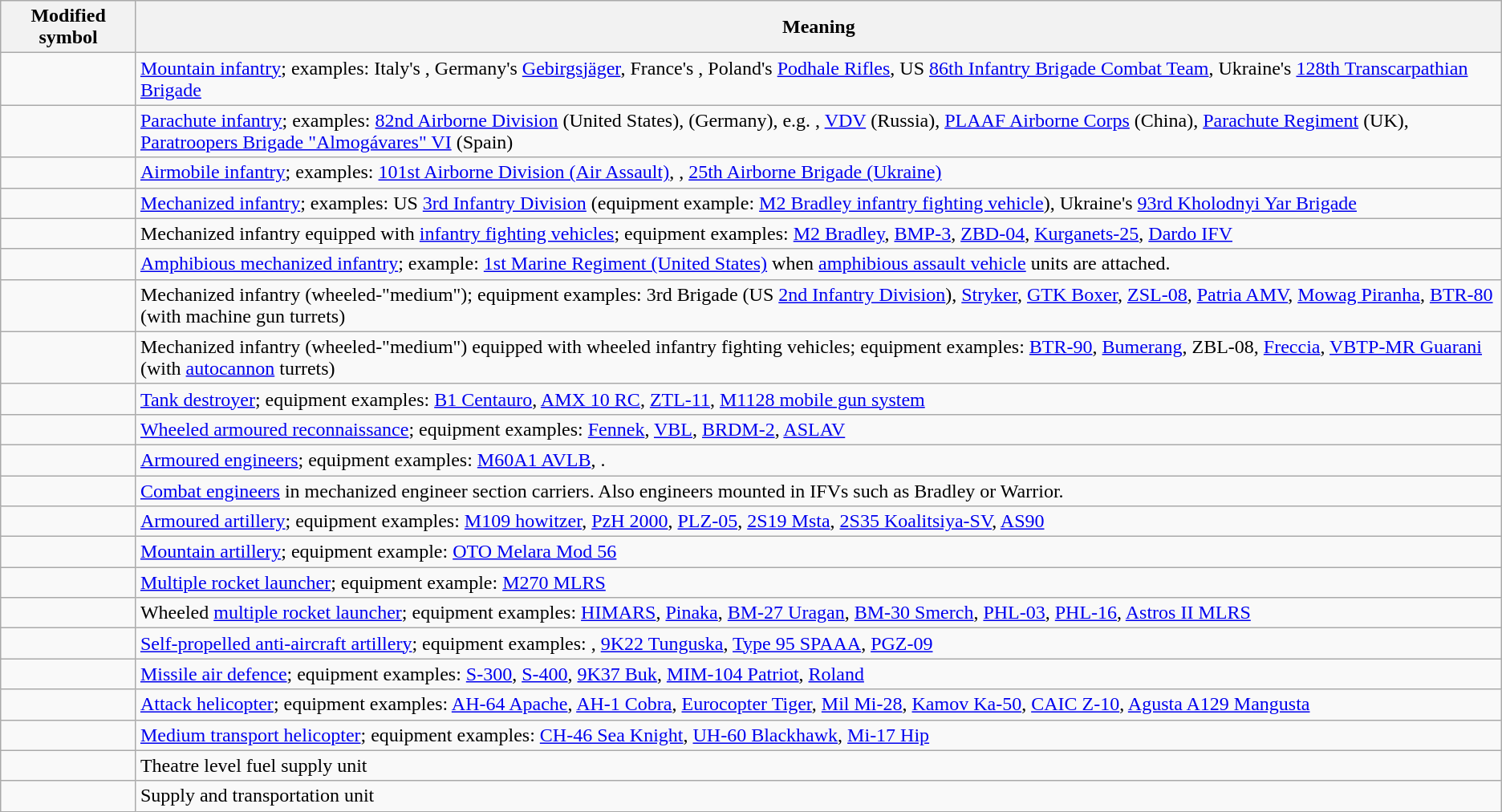<table class="wikitable">
<tr>
<th>Modified symbol</th>
<th>Meaning</th>
</tr>
<tr>
<td></td>
<td><a href='#'>Mountain infantry</a>; examples: Italy's , Germany's <a href='#'>Gebirgsjäger</a>, France's , Poland's <a href='#'>Podhale Rifles</a>, US <a href='#'>86th Infantry Brigade Combat Team</a>, Ukraine's <a href='#'>128th Transcarpathian Brigade</a></td>
</tr>
<tr>
<td></td>
<td><a href='#'>Parachute infantry</a>; examples: <a href='#'>82nd Airborne Division</a> (United States),  (Germany), e.g. , <a href='#'>VDV</a> (Russia), <a href='#'>PLAAF Airborne Corps</a> (China), <a href='#'>Parachute Regiment</a> (UK), <a href='#'>Paratroopers Brigade "Almogávares" VI</a> (Spain)</td>
</tr>
<tr>
<td></td>
<td><a href='#'>Airmobile infantry</a>; examples: <a href='#'>101st Airborne Division (Air Assault)</a>, , <a href='#'>25th Airborne Brigade (Ukraine)</a></td>
</tr>
<tr>
<td></td>
<td><a href='#'>Mechanized infantry</a>; examples: US <a href='#'>3rd Infantry Division</a> (equipment example: <a href='#'>M2 Bradley infantry fighting vehicle</a>), Ukraine's <a href='#'>93rd Kholodnyi Yar Brigade</a></td>
</tr>
<tr>
<td></td>
<td>Mechanized infantry equipped with <a href='#'>infantry fighting vehicles</a>; equipment examples: <a href='#'>M2 Bradley</a>, <a href='#'>BMP-3</a>, <a href='#'>ZBD-04</a>, <a href='#'>Kurganets-25</a>, <a href='#'>Dardo IFV</a></td>
</tr>
<tr>
<td></td>
<td><a href='#'>Amphibious mechanized infantry</a>; example: <a href='#'>1st Marine Regiment (United States)</a> when <a href='#'>amphibious assault vehicle</a> units are attached.</td>
</tr>
<tr>
<td></td>
<td>Mechanized infantry (wheeled-"medium"); equipment examples: 3rd Brigade (US <a href='#'>2nd Infantry Division</a>), <a href='#'>Stryker</a>, <a href='#'>GTK Boxer</a>, <a href='#'>ZSL-08</a>, <a href='#'>Patria AMV</a>, <a href='#'>Mowag Piranha</a>, <a href='#'>BTR-80</a> (with machine gun turrets)</td>
</tr>
<tr>
<td></td>
<td>Mechanized infantry (wheeled-"medium") equipped with wheeled infantry fighting vehicles; equipment examples: <a href='#'>BTR-90</a>, <a href='#'>Bumerang</a>, ZBL-08, <a href='#'>Freccia</a>, <a href='#'>VBTP-MR Guarani</a> (with <a href='#'>autocannon</a> turrets)</td>
</tr>
<tr>
<td></td>
<td><a href='#'>Tank destroyer</a>; equipment examples: <a href='#'>B1 Centauro</a>, <a href='#'>AMX 10 RC</a>, <a href='#'>ZTL-11</a>, <a href='#'>M1128 mobile gun system</a></td>
</tr>
<tr>
<td></td>
<td><a href='#'>Wheeled armoured reconnaissance</a>; equipment examples: <a href='#'>Fennek</a>, <a href='#'>VBL</a>, <a href='#'>BRDM-2</a>, <a href='#'>ASLAV</a></td>
</tr>
<tr>
<td></td>
<td><a href='#'>Armoured engineers</a>; equipment examples: <a href='#'>M60A1 AVLB</a>, .</td>
</tr>
<tr>
<td></td>
<td><a href='#'>Combat engineers</a> in mechanized engineer section carriers. Also engineers mounted in IFVs such as Bradley or Warrior.</td>
</tr>
<tr>
<td></td>
<td><a href='#'>Armoured artillery</a>; equipment examples: <a href='#'>M109 howitzer</a>, <a href='#'>PzH 2000</a>, <a href='#'>PLZ-05</a>, <a href='#'>2S19 Msta</a>, <a href='#'>2S35 Koalitsiya-SV</a>, <a href='#'>AS90</a></td>
</tr>
<tr>
<td></td>
<td><a href='#'>Mountain artillery</a>; equipment example: <a href='#'>OTO Melara Mod 56</a></td>
</tr>
<tr>
<td></td>
<td><a href='#'>Multiple rocket launcher</a>; equipment example: <a href='#'>M270 MLRS</a></td>
</tr>
<tr>
<td></td>
<td>Wheeled <a href='#'>multiple rocket launcher</a>; equipment examples: <a href='#'>HIMARS</a>, <a href='#'>Pinaka</a>, <a href='#'>BM-27 Uragan</a>, <a href='#'>BM-30 Smerch</a>, <a href='#'>PHL-03</a>, <a href='#'>PHL-16</a>, <a href='#'>Astros II MLRS</a></td>
</tr>
<tr>
<td></td>
<td><a href='#'>Self-propelled anti-aircraft artillery</a>; equipment examples: , <a href='#'>9K22 Tunguska</a>, <a href='#'>Type 95 SPAAA</a>, <a href='#'>PGZ-09</a></td>
</tr>
<tr>
<td></td>
<td><a href='#'>Missile air defence</a>; equipment examples: <a href='#'>S-300</a>, <a href='#'>S-400</a>, <a href='#'>9K37 Buk</a>, <a href='#'>MIM-104 Patriot</a>, <a href='#'>Roland</a></td>
</tr>
<tr>
<td></td>
<td><a href='#'>Attack helicopter</a>; equipment examples: <a href='#'>AH-64 Apache</a>, <a href='#'>AH-1 Cobra</a>, <a href='#'>Eurocopter Tiger</a>, <a href='#'>Mil Mi-28</a>, <a href='#'>Kamov Ka-50</a>, <a href='#'>CAIC Z-10</a>, <a href='#'>Agusta A129 Mangusta</a></td>
</tr>
<tr>
<td></td>
<td><a href='#'>Medium transport helicopter</a>; equipment examples: <a href='#'>CH-46 Sea Knight</a>, <a href='#'>UH-60 Blackhawk</a>, <a href='#'>Mi-17 Hip</a></td>
</tr>
<tr>
<td></td>
<td>Theatre level fuel supply unit</td>
</tr>
<tr>
<td></td>
<td>Supply and transportation unit</td>
</tr>
</table>
